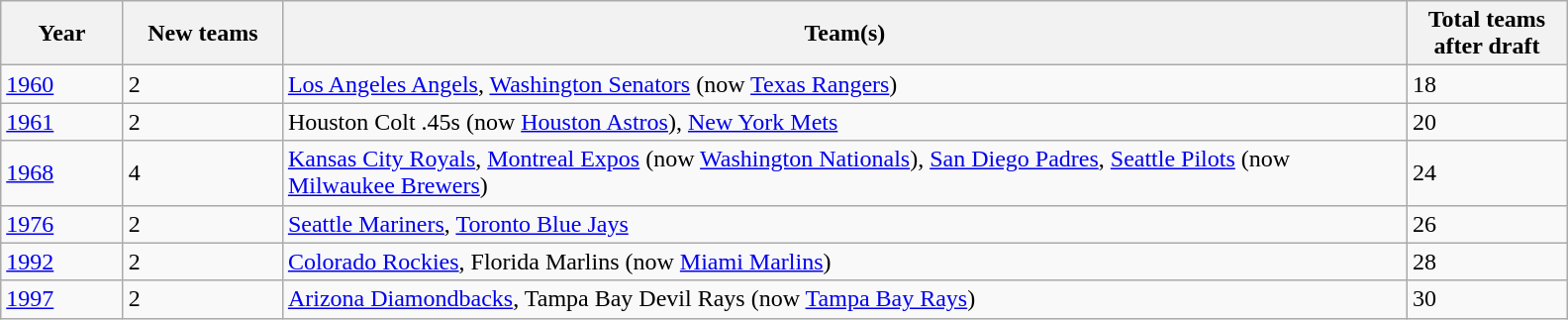<table class="wikitable">
<tr>
<th scope="col" style="width: 75px;">Year</th>
<th scope="col" style="width: 100px;">New teams</th>
<th scope="col" style="width: 750px;">Team(s)</th>
<th scope="col" style="width: 100px;">Total teams after draft</th>
</tr>
<tr>
<td><a href='#'>1960</a></td>
<td>2</td>
<td><a href='#'>Los Angeles Angels</a>, <a href='#'>Washington Senators</a> (now <a href='#'>Texas Rangers</a>)</td>
<td>18</td>
</tr>
<tr>
<td><a href='#'>1961</a></td>
<td>2</td>
<td>Houston Colt .45s (now <a href='#'>Houston Astros</a>), <a href='#'>New York Mets</a></td>
<td>20</td>
</tr>
<tr>
<td><a href='#'>1968</a></td>
<td>4</td>
<td><a href='#'>Kansas City Royals</a>, <a href='#'>Montreal Expos</a> (now <a href='#'>Washington Nationals</a>), <a href='#'>San Diego Padres</a>, <a href='#'>Seattle Pilots</a> (now <a href='#'>Milwaukee Brewers</a>)</td>
<td>24</td>
</tr>
<tr>
<td><a href='#'>1976</a></td>
<td>2</td>
<td><a href='#'>Seattle Mariners</a>, <a href='#'>Toronto Blue Jays</a></td>
<td>26</td>
</tr>
<tr>
<td><a href='#'>1992</a></td>
<td>2</td>
<td><a href='#'>Colorado Rockies</a>, Florida Marlins (now <a href='#'>Miami Marlins</a>)</td>
<td>28</td>
</tr>
<tr>
<td><a href='#'>1997</a></td>
<td>2</td>
<td><a href='#'>Arizona Diamondbacks</a>, Tampa Bay Devil Rays (now <a href='#'>Tampa Bay Rays</a>)</td>
<td>30</td>
</tr>
</table>
